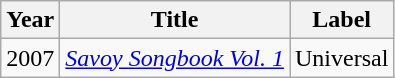<table class="wikitable">
<tr>
<th>Year</th>
<th>Title</th>
<th>Label</th>
</tr>
<tr>
<td>2007</td>
<td><em><a href='#'>Savoy Songbook Vol. 1</a></em></td>
<td rowspan="1">Universal</td>
</tr>
</table>
